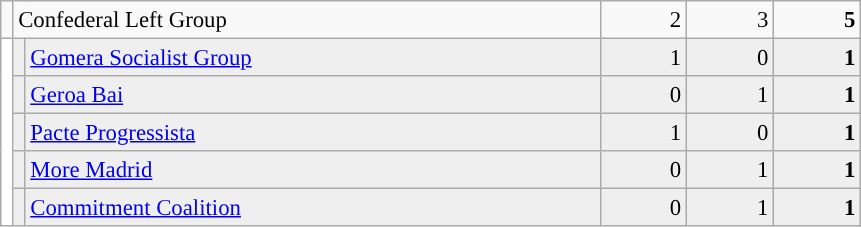<table class="wikitable collapsible collapsed" style="text-align:right; font-size:95%; border:0px; margin-top:-1px; margin-bottom:0;">
<tr>
<td width="1"></td>
<th style="text-align:left; font-weight:normal; background:#F9F9F9" colspan="2" width="385">Confederal Left Group</th>
<td width="50">2</td>
<td width="51">3</td>
<td width="51"><strong>5</strong></td>
</tr>
<tr style="background:#EFEFEF;">
<td style="background:white;" rowspan="5"></td>
<td></td>
<td align="left"><a href='#'>Gomera Socialist Group</a></td>
<td>1</td>
<td>0</td>
<td><strong>1</strong></td>
</tr>
<tr style="background:#EFEFEF;">
<td width="1"></td>
<td align="left"><a href='#'>Geroa Bai</a></td>
<td>0</td>
<td>1</td>
<td><strong>1</strong></td>
</tr>
<tr style="background:#EFEFEF;">
<td></td>
<td align="left"><a href='#'>Pacte Progressista</a></td>
<td>1</td>
<td>0</td>
<td><strong>1</strong></td>
</tr>
<tr style="background:#EFEFEF;">
<td></td>
<td align="left"><a href='#'>More Madrid</a></td>
<td>0</td>
<td>1</td>
<td><strong>1</strong></td>
</tr>
<tr style="background:#EFEFEF;">
<td></td>
<td align="left"><a href='#'>Commitment Coalition</a></td>
<td>0</td>
<td>1</td>
<td><strong>1</strong></td>
</tr>
</table>
